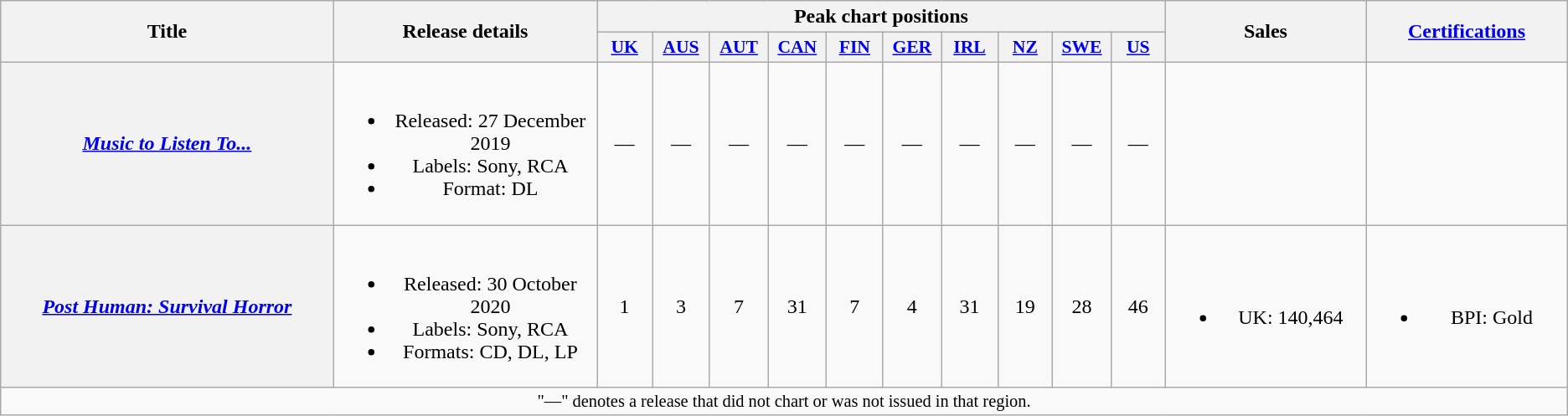<table class="wikitable plainrowheaders" style="text-align:center;">
<tr>
<th scope="col" rowspan="2" style="width:21em;">Title</th>
<th scope="col" rowspan="2" style="width:15em;">Release details</th>
<th scope="col" colspan="10">Peak chart positions</th>
<th scope="col" rowspan="2" style="width:11em;">Sales</th>
<th scope="col" rowspan="2" style="width:11em;"><a href='#'>Certifications</a></th>
</tr>
<tr>
<th scope="col" style="width:3em;font-size:90%;"><a href='#'>UK</a><br></th>
<th scope="col" style="width:3em;font-size:90%;"><a href='#'>AUS</a><br></th>
<th scope="col" style="width:3em;font-size:90%;"><a href='#'>AUT</a><br></th>
<th scope="col" style="width:3em;font-size:90%;"><a href='#'>CAN</a><br></th>
<th scope="col" style="width:3em;font-size:90%;"><a href='#'>FIN</a><br></th>
<th scope="col" style="width:3em;font-size:90%;"><a href='#'>GER</a><br></th>
<th scope="col" style="width:3em;font-size:90%;"><a href='#'>IRL</a><br></th>
<th scope="col" style="width:3em;font-size:90%;"><a href='#'>NZ</a><br></th>
<th scope="col" style="width:3em;font-size:90%;"><a href='#'>SWE</a><br></th>
<th scope="col" style="width:3em;font-size:90%;"><a href='#'>US</a><br></th>
</tr>
<tr>
<th scope="row"><em><a href='#'>Music to Listen To...</a></em></th>
<td><br><ul><li>Released: 27 December 2019</li><li>Labels: Sony, RCA</li><li>Format: DL</li></ul></td>
<td>—</td>
<td>—</td>
<td>—</td>
<td>—</td>
<td>—</td>
<td>—</td>
<td>—</td>
<td>—</td>
<td>—</td>
<td>—</td>
<td></td>
<td></td>
</tr>
<tr>
<th scope="row"><em><a href='#'>Post Human: Survival Horror</a></em></th>
<td><br><ul><li>Released: 30 October 2020</li><li>Labels: Sony, RCA</li><li>Formats: CD, DL, LP</li></ul></td>
<td>1</td>
<td>3</td>
<td>7</td>
<td>31</td>
<td>7</td>
<td>4</td>
<td>31</td>
<td>19</td>
<td>28</td>
<td>46</td>
<td><br><ul><li>UK: 140,464</li></ul></td>
<td><br><ul><li>BPI: Gold</li></ul></td>
</tr>
<tr>
<td align="center" colspan="14" style="font-size: 85%">"—" denotes a release that did not chart or was not issued in that region.</td>
</tr>
</table>
